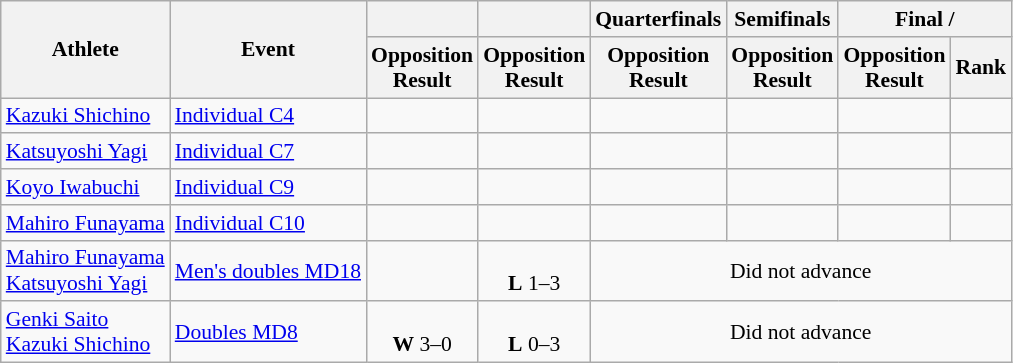<table class=wikitable style="font-size:90%">
<tr align=center>
<th rowspan="2">Athlete</th>
<th rowspan="2">Event</th>
<th></th>
<th></th>
<th>Quarterfinals</th>
<th>Semifinals</th>
<th colspan="2">Final / </th>
</tr>
<tr>
<th>Opposition<br>Result</th>
<th>Opposition<br>Result</th>
<th>Opposition<br>Result</th>
<th>Opposition<br>Result</th>
<th>Opposition<br>Result</th>
<th>Rank</th>
</tr>
<tr align=center>
<td align=left><a href='#'>Kazuki Shichino</a></td>
<td align=left><a href='#'>Individual C4</a></td>
<td></td>
<td></td>
<td></td>
<td></td>
<td></td>
<td></td>
</tr>
<tr align=center>
<td align=left><a href='#'>Katsuyoshi Yagi</a></td>
<td align=left><a href='#'>Individual C7</a></td>
<td></td>
<td></td>
<td></td>
<td></td>
<td></td>
<td></td>
</tr>
<tr align=center>
<td align=left><a href='#'>Koyo Iwabuchi</a></td>
<td align=left><a href='#'>Individual C9</a></td>
<td></td>
<td></td>
<td></td>
<td></td>
<td></td>
<td></td>
</tr>
<tr align=center>
<td align=left><a href='#'>Mahiro Funayama</a></td>
<td align=left><a href='#'>Individual C10</a></td>
<td></td>
<td></td>
<td></td>
<td></td>
<td></td>
<td></td>
</tr>
<tr align=center>
<td align=left><a href='#'>Mahiro Funayama</a><br><a href='#'>Katsuyoshi Yagi</a></td>
<td align=left><a href='#'>Men's doubles MD18</a></td>
<td></td>
<td><br><strong>L</strong> 1–3</td>
<td colspan=4>Did not advance</td>
</tr>
<tr align=center>
<td align=left><a href='#'>Genki Saito</a><br><a href='#'>Kazuki Shichino</a></td>
<td align=left><a href='#'>Doubles MD8</a></td>
<td><br><strong>W</strong> 3–0</td>
<td><br><strong>L</strong> 0–3</td>
<td colspan=4>Did not advance</td>
</tr>
</table>
